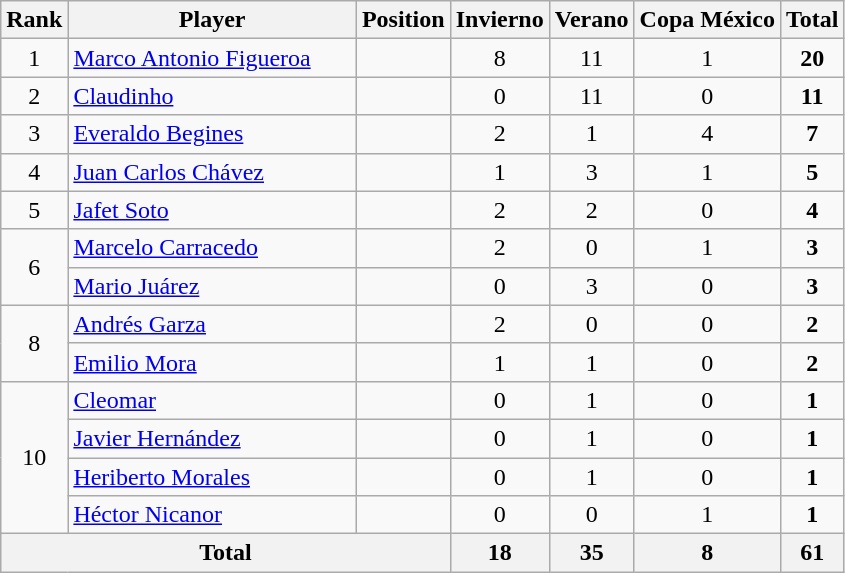<table class="wikitable">
<tr>
<th>Rank</th>
<th style="width:185px;">Player</th>
<th>Position</th>
<th>Invierno</th>
<th>Verano</th>
<th>Copa México</th>
<th>Total</th>
</tr>
<tr>
<td align=center>1</td>
<td> <a href='#'>Marco Antonio Figueroa</a></td>
<td align=center></td>
<td align=center>8</td>
<td align=center>11</td>
<td align=center>1</td>
<td align=center><strong>20</strong></td>
</tr>
<tr>
<td align=center>2</td>
<td> <a href='#'>Claudinho</a></td>
<td align=center></td>
<td align=center>0</td>
<td align=center>11</td>
<td align=center>0</td>
<td align=center><strong>11</strong></td>
</tr>
<tr>
<td align=center>3</td>
<td> <a href='#'>Everaldo Begines</a></td>
<td align=center></td>
<td align=center>2</td>
<td align=center>1</td>
<td align=center>4</td>
<td align=center><strong>7</strong></td>
</tr>
<tr>
<td align=center>4</td>
<td> <a href='#'>Juan Carlos Chávez</a></td>
<td align=center></td>
<td align=center>1</td>
<td align=center>3</td>
<td align=center>1</td>
<td align=center><strong>5</strong></td>
</tr>
<tr>
<td align=center>5</td>
<td> <a href='#'>Jafet Soto</a></td>
<td align=center></td>
<td align=center>2</td>
<td align=center>2</td>
<td align=center>0</td>
<td align=center><strong>4</strong></td>
</tr>
<tr>
<td align=center rowspan=2>6</td>
<td> <a href='#'>Marcelo Carracedo</a></td>
<td align=center></td>
<td align=center>2</td>
<td align=center>0</td>
<td align=center>1</td>
<td align=center><strong>3</strong></td>
</tr>
<tr>
<td> <a href='#'>Mario Juárez</a></td>
<td align=center></td>
<td align=center>0</td>
<td align=center>3</td>
<td align=center>0</td>
<td align=center><strong>3</strong></td>
</tr>
<tr>
<td align=center rowspan=2>8</td>
<td> <a href='#'>Andrés Garza</a></td>
<td align=center></td>
<td align=center>2</td>
<td align=center>0</td>
<td align=center>0</td>
<td align=center><strong>2</strong></td>
</tr>
<tr>
<td> <a href='#'>Emilio Mora</a></td>
<td align=center></td>
<td align=center>1</td>
<td align=center>1</td>
<td align=center>0</td>
<td align=center><strong>2</strong></td>
</tr>
<tr>
<td align=center rowspan=4>10</td>
<td> <a href='#'>Cleomar</a></td>
<td align=center></td>
<td align=center>0</td>
<td align=center>1</td>
<td align=center>0</td>
<td align=center><strong>1</strong></td>
</tr>
<tr>
<td> <a href='#'>Javier Hernández</a></td>
<td align=center></td>
<td align=center>0</td>
<td align=center>1</td>
<td align=center>0</td>
<td align=center><strong>1</strong></td>
</tr>
<tr>
<td> <a href='#'>Heriberto Morales</a></td>
<td align=center></td>
<td align=center>0</td>
<td align=center>1</td>
<td align=center>0</td>
<td align=center><strong>1</strong></td>
</tr>
<tr>
<td> <a href='#'>Héctor Nicanor</a></td>
<td align=center></td>
<td align=center>0</td>
<td align=center>0</td>
<td align=center>1</td>
<td align=center><strong>1</strong></td>
</tr>
<tr>
<th align=center colspan=3>Total</th>
<th align=center>18</th>
<th align=center>35</th>
<th align=center>8</th>
<th align=center>61</th>
</tr>
</table>
